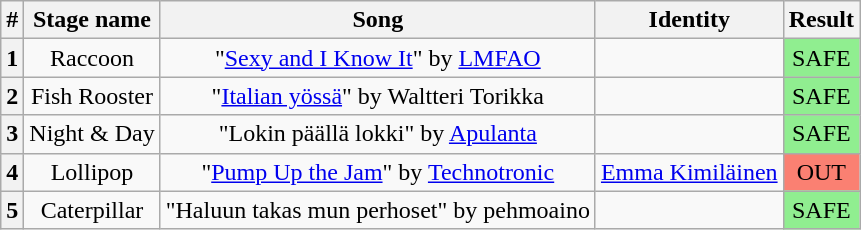<table class="wikitable plainrowheaders" style="text-align: center;">
<tr>
<th>#</th>
<th>Stage name</th>
<th>Song</th>
<th>Identity</th>
<th>Result</th>
</tr>
<tr>
<th>1</th>
<td>Raccoon</td>
<td>"<a href='#'>Sexy and I Know It</a>" by <a href='#'>LMFAO</a></td>
<td></td>
<td bgcolor="lightgreen">SAFE</td>
</tr>
<tr>
<th>2</th>
<td>Fish Rooster</td>
<td>"<a href='#'>Italian yössä</a>" by Waltteri Torikka</td>
<td></td>
<td bgcolor="lightgreen">SAFE</td>
</tr>
<tr>
<th>3</th>
<td>Night & Day</td>
<td>"Lokin päällä lokki" by <a href='#'>Apulanta</a></td>
<td></td>
<td bgcolor="lightgreen">SAFE</td>
</tr>
<tr>
<th>4</th>
<td>Lollipop</td>
<td>"<a href='#'>Pump Up the Jam</a>" by <a href='#'>Technotronic</a></td>
<td><a href='#'>Emma Kimiläinen</a></td>
<td bgcolor="salmon">OUT</td>
</tr>
<tr>
<th>5</th>
<td>Caterpillar</td>
<td>"Haluun takas mun perhoset" by pehmoaino</td>
<td></td>
<td bgcolor="lightgreen">SAFE</td>
</tr>
</table>
